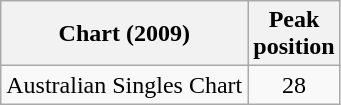<table class="wikitable">
<tr>
<th align="left">Chart (2009)</th>
<th align="left">Peak<br>position</th>
</tr>
<tr>
<td align="left">Australian Singles Chart</td>
<td align="center">28</td>
</tr>
</table>
